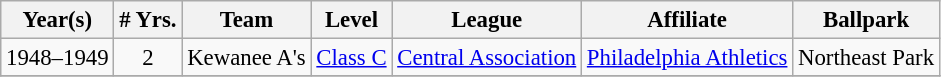<table class="wikitable" style="text-align:center; font-size: 95%;">
<tr>
<th>Year(s)</th>
<th># Yrs.</th>
<th>Team</th>
<th>Level</th>
<th>League</th>
<th>Affiliate</th>
<th>Ballpark</th>
</tr>
<tr>
<td>1948–1949</td>
<td>2</td>
<td>Kewanee A's</td>
<td><a href='#'>Class C</a></td>
<td><a href='#'>Central Association</a></td>
<td><a href='#'>Philadelphia Athletics</a></td>
<td>Northeast Park</td>
</tr>
<tr>
</tr>
</table>
